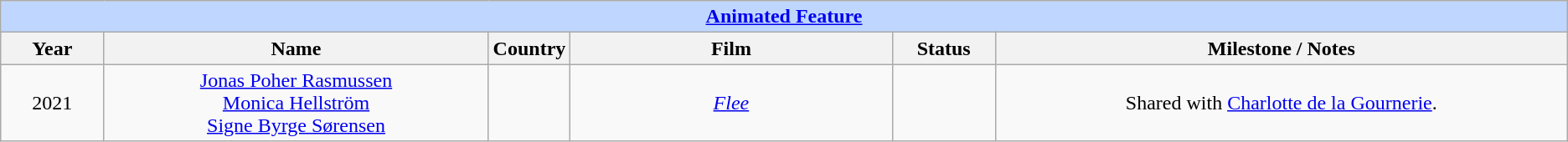<table class="wikitable" style="text-align: center">
<tr ---- bgcolor="#bfd7ff">
<td colspan="6" align="center"><strong><a href='#'>Animated Feature</a></strong></td>
</tr>
<tr ---- bgcolor="#ebf5ff">
<th width="75">Year</th>
<th width="300">Name</th>
<th width="50">Country</th>
<th width="250">Film</th>
<th width="75">Status</th>
<th width="450">Milestone / Notes</th>
</tr>
<tr>
<td style="text-align: center">2021</td>
<td><a href='#'>Jonas Poher Rasmussen</a><br><a href='#'>Monica Hellström</a><br><a href='#'>Signe Byrge Sørensen</a></td>
<td style="text-align: center"></td>
<td><em><a href='#'>Flee</a></em></td>
<td></td>
<td>Shared with <a href='#'>Charlotte de la Gournerie</a>.</td>
</tr>
</table>
